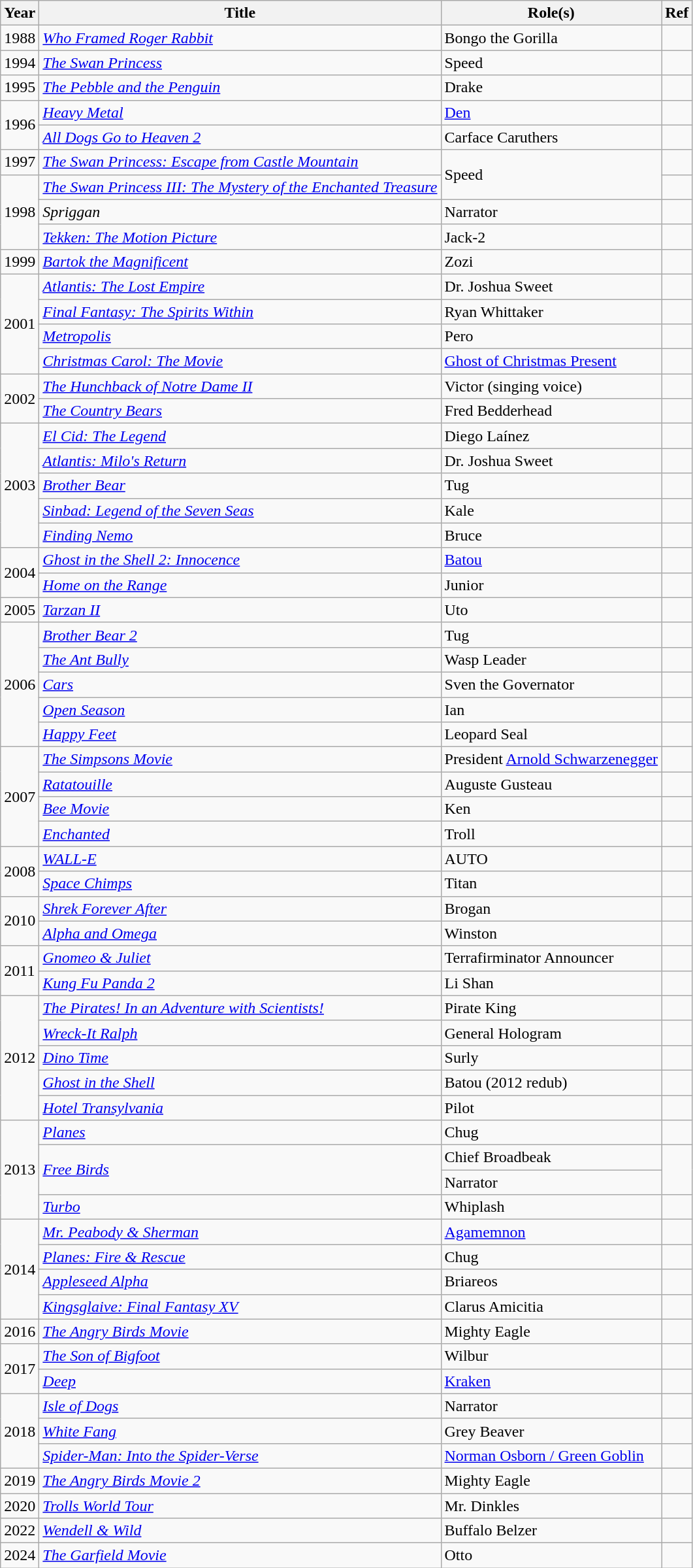<table class="wikitable plainrowheaders sortable">
<tr>
<th scope="col">Year</th>
<th scope="col">Title</th>
<th scope="col">Role(s)</th>
<th scope="col" class="unsortable">Ref</th>
</tr>
<tr>
<td>1988</td>
<td><em><a href='#'>Who Framed Roger Rabbit</a></em></td>
<td>Bongo the Gorilla</td>
<td></td>
</tr>
<tr>
<td>1994</td>
<td><em><a href='#'>The Swan Princess</a></em></td>
<td>Speed</td>
<td></td>
</tr>
<tr>
<td>1995</td>
<td><em><a href='#'>The Pebble and the Penguin</a></em></td>
<td>Drake</td>
<td></td>
</tr>
<tr>
<td rowspan=2>1996</td>
<td><em><a href='#'>Heavy Metal</a></em></td>
<td><a href='#'>Den</a></td>
<td></td>
</tr>
<tr>
<td><em><a href='#'>All Dogs Go to Heaven 2</a></em></td>
<td>Carface Caruthers</td>
<td></td>
</tr>
<tr>
<td>1997</td>
<td><em><a href='#'>The Swan Princess: Escape from Castle Mountain</a></em></td>
<td rowspan=2>Speed</td>
<td></td>
</tr>
<tr>
<td rowspan=3>1998</td>
<td><em><a href='#'>The Swan Princess III: The Mystery of the Enchanted Treasure</a></em></td>
<td></td>
</tr>
<tr>
<td><em>Spriggan</em></td>
<td>Narrator</td>
<td></td>
</tr>
<tr>
<td><em><a href='#'>Tekken: The Motion Picture</a></em></td>
<td>Jack-2</td>
<td></td>
</tr>
<tr>
<td>1999</td>
<td><em><a href='#'>Bartok the Magnificent</a></em></td>
<td>Zozi</td>
<td></td>
</tr>
<tr>
<td rowspan=4>2001</td>
<td><em><a href='#'>Atlantis: The Lost Empire</a></em></td>
<td>Dr. Joshua Sweet</td>
<td></td>
</tr>
<tr>
<td><em><a href='#'>Final Fantasy: The Spirits Within</a></em></td>
<td>Ryan Whittaker</td>
<td></td>
</tr>
<tr>
<td><em><a href='#'>Metropolis</a></em></td>
<td>Pero</td>
<td></td>
</tr>
<tr>
<td><em><a href='#'>Christmas Carol: The Movie</a></em></td>
<td><a href='#'>Ghost of Christmas Present</a></td>
<td></td>
</tr>
<tr>
<td rowspan=2>2002</td>
<td><em><a href='#'>The Hunchback of Notre Dame II</a></em></td>
<td>Victor (singing voice)</td>
<td></td>
</tr>
<tr>
<td><em><a href='#'>The Country Bears</a></em></td>
<td>Fred Bedderhead</td>
<td></td>
</tr>
<tr>
<td rowspan=5>2003</td>
<td><em><a href='#'>El Cid: The Legend</a></em></td>
<td>Diego Laínez</td>
<td></td>
</tr>
<tr>
<td><em><a href='#'>Atlantis: Milo's Return</a></em></td>
<td>Dr. Joshua Sweet</td>
<td></td>
</tr>
<tr>
<td><em><a href='#'>Brother Bear</a></em></td>
<td>Tug</td>
<td></td>
</tr>
<tr>
<td><em><a href='#'>Sinbad: Legend of the Seven Seas</a></em></td>
<td>Kale</td>
<td></td>
</tr>
<tr>
<td><em><a href='#'>Finding Nemo</a></em></td>
<td>Bruce</td>
<td></td>
</tr>
<tr>
<td rowspan=2>2004</td>
<td><em><a href='#'>Ghost in the Shell 2: Innocence</a></em></td>
<td><a href='#'>Batou</a></td>
<td></td>
</tr>
<tr>
<td><em><a href='#'>Home on the Range</a></em></td>
<td>Junior</td>
<td></td>
</tr>
<tr>
<td>2005</td>
<td><em><a href='#'>Tarzan II</a></em></td>
<td>Uto</td>
<td></td>
</tr>
<tr>
<td rowspan=5>2006</td>
<td><em><a href='#'>Brother Bear 2</a></em></td>
<td>Tug</td>
<td></td>
</tr>
<tr>
<td><em><a href='#'>The Ant Bully</a></em></td>
<td>Wasp Leader</td>
<td></td>
</tr>
<tr>
<td><em><a href='#'>Cars</a></em></td>
<td>Sven the Governator</td>
<td></td>
</tr>
<tr>
<td><em><a href='#'>Open Season</a></em></td>
<td>Ian</td>
<td></td>
</tr>
<tr>
<td><em><a href='#'>Happy Feet</a></em></td>
<td>Leopard Seal</td>
<td></td>
</tr>
<tr>
<td rowspan=4>2007</td>
<td><em><a href='#'>The Simpsons Movie</a></em></td>
<td>President <a href='#'>Arnold Schwarzenegger</a></td>
<td></td>
</tr>
<tr>
<td><em><a href='#'>Ratatouille</a></em></td>
<td>Auguste Gusteau</td>
<td></td>
</tr>
<tr>
<td><em><a href='#'>Bee Movie</a></em></td>
<td>Ken</td>
<td></td>
</tr>
<tr>
<td><em><a href='#'>Enchanted</a></em></td>
<td>Troll</td>
<td></td>
</tr>
<tr>
<td rowspan=2>2008</td>
<td><em><a href='#'>WALL-E</a></em></td>
<td>AUTO</td>
<td></td>
</tr>
<tr>
<td><em><a href='#'>Space Chimps</a></em></td>
<td>Titan</td>
<td></td>
</tr>
<tr>
<td rowspan=2>2010</td>
<td><em><a href='#'>Shrek Forever After</a></em></td>
<td>Brogan</td>
<td></td>
</tr>
<tr>
<td><em><a href='#'>Alpha and Omega</a></em></td>
<td>Winston</td>
<td></td>
</tr>
<tr>
<td rowspan=2>2011</td>
<td><em><a href='#'>Gnomeo & Juliet</a></em></td>
<td>Terrafirminator Announcer</td>
<td></td>
</tr>
<tr>
<td><em><a href='#'>Kung Fu Panda 2</a></em></td>
<td>Li Shan</td>
<td></td>
</tr>
<tr>
<td rowspan=5>2012</td>
<td><em><a href='#'>The Pirates! In an Adventure with Scientists!</a></em></td>
<td>Pirate King</td>
<td></td>
</tr>
<tr>
<td><em><a href='#'>Wreck-It Ralph</a></em></td>
<td>General Hologram</td>
<td></td>
</tr>
<tr>
<td><em><a href='#'>Dino Time</a></em></td>
<td>Surly</td>
<td></td>
</tr>
<tr>
<td><em><a href='#'>Ghost in the Shell</a></em></td>
<td>Batou (2012 redub)</td>
<td></td>
</tr>
<tr>
<td><em><a href='#'>Hotel Transylvania</a></em></td>
<td>Pilot</td>
<td></td>
</tr>
<tr>
<td rowspan=4>2013</td>
<td><em><a href='#'>Planes</a></em></td>
<td>Chug</td>
<td></td>
</tr>
<tr>
<td rowspan=2><em><a href='#'>Free Birds</a></em></td>
<td>Chief Broadbeak</td>
<td rowspan=2></td>
</tr>
<tr>
<td>Narrator</td>
</tr>
<tr>
<td><em><a href='#'>Turbo</a></em></td>
<td>Whiplash</td>
<td></td>
</tr>
<tr>
<td rowspan=4>2014</td>
<td><em><a href='#'>Mr. Peabody & Sherman</a></em></td>
<td><a href='#'>Agamemnon</a></td>
<td></td>
</tr>
<tr>
<td><em><a href='#'>Planes: Fire & Rescue</a></em></td>
<td>Chug</td>
<td></td>
</tr>
<tr>
<td><em><a href='#'>Appleseed Alpha</a></em></td>
<td>Briareos</td>
<td></td>
</tr>
<tr>
<td><em><a href='#'>Kingsglaive: Final Fantasy XV</a></em></td>
<td>Clarus Amicitia</td>
<td></td>
</tr>
<tr>
<td>2016</td>
<td><em><a href='#'>The Angry Birds Movie</a></em></td>
<td>Mighty Eagle</td>
<td></td>
</tr>
<tr>
<td rowspan=2>2017</td>
<td><em><a href='#'>The Son of Bigfoot</a></em></td>
<td>Wilbur</td>
<td></td>
</tr>
<tr>
<td><em><a href='#'>Deep</a></em></td>
<td><a href='#'>Kraken</a></td>
<td></td>
</tr>
<tr>
<td rowspan=3>2018</td>
<td><em><a href='#'>Isle of Dogs</a></em></td>
<td>Narrator</td>
<td></td>
</tr>
<tr>
<td><em><a href='#'>White Fang</a></em></td>
<td>Grey Beaver</td>
<td></td>
</tr>
<tr>
<td><em><a href='#'>Spider-Man: Into the Spider-Verse</a></em></td>
<td><a href='#'>Norman Osborn / Green Goblin</a></td>
<td></td>
</tr>
<tr>
<td>2019</td>
<td><em><a href='#'>The Angry Birds Movie 2</a></em></td>
<td>Mighty Eagle</td>
<td></td>
</tr>
<tr>
<td>2020</td>
<td><em><a href='#'>Trolls World Tour</a></em></td>
<td>Mr. Dinkles</td>
<td></td>
</tr>
<tr>
<td>2022</td>
<td><em><a href='#'>Wendell & Wild</a></em></td>
<td>Buffalo Belzer</td>
<td></td>
</tr>
<tr>
<td>2024</td>
<td><em><a href='#'>The Garfield Movie</a></em></td>
<td>Otto</td>
<td></td>
</tr>
</table>
